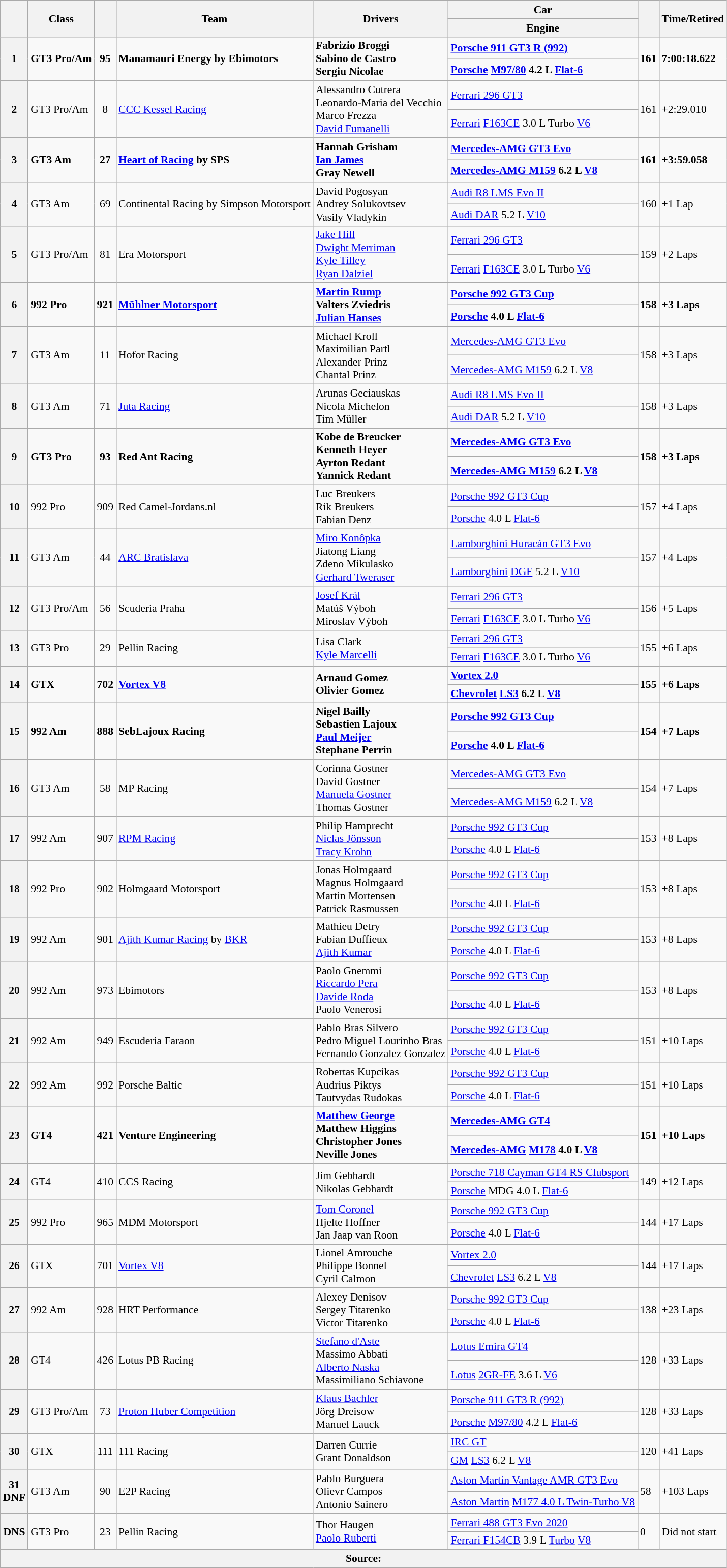<table class="wikitable" style="font-size:90%;">
<tr>
<th rowspan="2"></th>
<th rowspan="2">Class</th>
<th rowspan="2"></th>
<th rowspan="2">Team</th>
<th rowspan="2">Drivers</th>
<th>Car</th>
<th rowspan="2"></th>
<th rowspan="2">Time/Retired</th>
</tr>
<tr>
<th>Engine</th>
</tr>
<tr>
<th rowspan="2">1</th>
<td rowspan="2"><strong>GT3 Pro/Am</strong></td>
<td rowspan="2" align="center"><strong>95</strong></td>
<td rowspan="2"><strong> Manamauri Energy by Ebimotors</strong></td>
<td rowspan="2"><strong> Fabrizio Broggi<br> Sabino de Castro<br> Sergiu Nicolae</strong></td>
<td><a href='#'><strong>Porsche 911 GT3 R (992)</strong></a></td>
<td rowspan="2"><strong>161</strong></td>
<td rowspan="2"><strong>7:00:18.622</strong></td>
</tr>
<tr>
<td><strong><a href='#'>Porsche</a> <a href='#'>M97/80</a> 4.2 L <a href='#'>Flat-6</a></strong></td>
</tr>
<tr>
<th rowspan="2">2</th>
<td rowspan="2">GT3 Pro/Am</td>
<td rowspan="2" align="center">8</td>
<td rowspan="2"> <a href='#'>CCC Kessel Racing</a></td>
<td rowspan="2"> Alessandro Cutrera<br> Leonardo-Maria del Vecchio<br> Marco Frezza<br> <a href='#'>David Fumanelli</a></td>
<td><a href='#'>Ferrari 296 GT3</a></td>
<td rowspan="2">161</td>
<td rowspan="2">+2:29.010</td>
</tr>
<tr>
<td><a href='#'>Ferrari</a> <a href='#'>F163CE</a> 3.0 L Turbo <a href='#'>V6</a></td>
</tr>
<tr>
<th rowspan="2">3</th>
<td rowspan="2"><strong>GT3 Am</strong></td>
<td rowspan="2" align="center"><strong>27</strong></td>
<td rowspan="2"><strong> <a href='#'>Heart of Racing</a> by SPS</strong></td>
<td rowspan="2"><strong> Hannah Grisham<br> <a href='#'>Ian James</a><br> Gray Newell</strong></td>
<td><a href='#'><strong>Mercedes-AMG GT3 Evo</strong></a></td>
<td rowspan="2"><strong>161</strong></td>
<td rowspan="2"><strong>+3:59.058</strong></td>
</tr>
<tr>
<td><strong><a href='#'>Mercedes-AMG M159</a> 6.2 L <a href='#'>V8</a></strong></td>
</tr>
<tr>
<th rowspan="2">4</th>
<td rowspan="2">GT3 Am</td>
<td rowspan="2" align="center">69</td>
<td rowspan="2"> Continental Racing by Simpson Motorsport</td>
<td rowspan="2"> David Pogosyan<br> Andrey Solukovtsev<br> Vasily Vladykin</td>
<td><a href='#'>Audi R8 LMS Evo II</a></td>
<td rowspan="2">160</td>
<td rowspan="2">+1 Lap</td>
</tr>
<tr>
<td><a href='#'>Audi DAR</a> 5.2 L <a href='#'>V10</a></td>
</tr>
<tr>
<th rowspan="2">5</th>
<td rowspan="2">GT3 Pro/Am</td>
<td rowspan="2" align="center">81</td>
<td rowspan="2"> Era Motorsport</td>
<td rowspan="2"> <a href='#'>Jake Hill</a><br> <a href='#'>Dwight Merriman</a><br> <a href='#'>Kyle Tilley</a><br> <a href='#'>Ryan Dalziel</a></td>
<td><a href='#'>Ferrari 296 GT3</a></td>
<td rowspan="2">159</td>
<td rowspan="2">+2 Laps</td>
</tr>
<tr>
<td><a href='#'>Ferrari</a> <a href='#'>F163CE</a> 3.0 L Turbo <a href='#'>V6</a></td>
</tr>
<tr>
<th rowspan="2">6</th>
<td rowspan="2"><strong>992 Pro</strong></td>
<td rowspan="2" align="center"><strong>921</strong></td>
<td rowspan="2"><strong> <a href='#'>Mühlner Motorsport</a></strong></td>
<td rowspan="2"><strong> <a href='#'>Martin Rump</a><br> Valters Zviedris<br> <a href='#'>Julian Hanses</a></strong></td>
<td><a href='#'><strong>Porsche 992 GT3 Cup</strong></a></td>
<td rowspan="2"><strong>158</strong></td>
<td rowspan="2"><strong>+3 Laps</strong></td>
</tr>
<tr>
<td><strong><a href='#'>Porsche</a> 4.0 L <a href='#'>Flat-6</a></strong></td>
</tr>
<tr>
<th rowspan="2">7</th>
<td rowspan="2">GT3 Am</td>
<td rowspan="2" align="center">11</td>
<td rowspan="2"> Hofor Racing</td>
<td rowspan="2"> Michael Kroll<br> Maximilian Partl<br> Alexander Prinz<br> Chantal Prinz</td>
<td><a href='#'>Mercedes-AMG GT3 Evo</a></td>
<td rowspan="2">158</td>
<td rowspan="2">+3 Laps</td>
</tr>
<tr>
<td><a href='#'>Mercedes-AMG M159</a> 6.2 L <a href='#'>V8</a></td>
</tr>
<tr>
<th rowspan="2">8</th>
<td rowspan="2">GT3 Am</td>
<td rowspan="2" align="center">71</td>
<td rowspan="2"> <a href='#'>Juta Racing</a></td>
<td rowspan="2"> Arunas Geciauskas<br> Nicola Michelon<br> Tim Müller</td>
<td><a href='#'>Audi R8 LMS Evo II</a></td>
<td rowspan="2">158</td>
<td rowspan="2">+3 Laps</td>
</tr>
<tr>
<td><a href='#'>Audi DAR</a> 5.2 L <a href='#'>V10</a></td>
</tr>
<tr>
<th rowspan="2">9</th>
<td rowspan="2"><strong>GT3 Pro</strong></td>
<td rowspan="2" align="center"><strong>93</strong></td>
<td rowspan="2"><strong> Red Ant Racing</strong></td>
<td rowspan="2"><strong> Kobe de Breucker<br> Kenneth Heyer<br> Ayrton Redant<br> Yannick Redant</strong></td>
<td><a href='#'><strong>Mercedes-AMG GT3 Evo</strong></a></td>
<td rowspan="2"><strong>158</strong></td>
<td rowspan="2"><strong>+3 Laps</strong></td>
</tr>
<tr>
<td><strong><a href='#'>Mercedes-AMG M159</a> 6.2 L <a href='#'>V8</a></strong></td>
</tr>
<tr>
<th rowspan="2">10</th>
<td rowspan="2">992 Pro</td>
<td rowspan="2" align="center">909</td>
<td rowspan="2"> Red Camel-Jordans.nl</td>
<td rowspan="2"> Luc Breukers<br> Rik Breukers<br> Fabian Denz</td>
<td><a href='#'>Porsche 992 GT3 Cup</a></td>
<td rowspan="2">157</td>
<td rowspan="2">+4 Laps</td>
</tr>
<tr>
<td><a href='#'>Porsche</a> 4.0 L <a href='#'>Flat-6</a></td>
</tr>
<tr>
<th rowspan="2">11</th>
<td rowspan="2">GT3 Am</td>
<td rowspan="2" align="center">44</td>
<td rowspan="2"> <a href='#'>ARC Bratislava</a></td>
<td rowspan="2"> <a href='#'>Miro Konôpka</a><br> Jiatong Liang<br> Zdeno Mikulasko<br> <a href='#'>Gerhard Tweraser</a></td>
<td><a href='#'>Lamborghini Huracán GT3 Evo</a></td>
<td rowspan="2">157</td>
<td rowspan="2">+4 Laps</td>
</tr>
<tr>
<td><a href='#'>Lamborghini</a> <a href='#'>DGF</a> 5.2 L <a href='#'>V10</a></td>
</tr>
<tr>
<th rowspan="2">12</th>
<td rowspan="2">GT3 Pro/Am</td>
<td rowspan="2" align="center">56</td>
<td rowspan="2"> Scuderia Praha</td>
<td rowspan="2"> <a href='#'>Josef Král</a><br> Matúš Výboh<br> Miroslav Výboh</td>
<td><a href='#'>Ferrari 296 GT3</a></td>
<td rowspan="2">156</td>
<td rowspan="2">+5 Laps</td>
</tr>
<tr>
<td><a href='#'>Ferrari</a> <a href='#'>F163CE</a> 3.0 L Turbo <a href='#'>V6</a></td>
</tr>
<tr>
<th rowspan="2">13</th>
<td rowspan="2">GT3 Pro</td>
<td rowspan="2" align="center">29</td>
<td rowspan="2"> Pellin Racing</td>
<td rowspan="2"> Lisa Clark<br> <a href='#'>Kyle Marcelli</a></td>
<td><a href='#'>Ferrari 296 GT3</a></td>
<td rowspan="2">155</td>
<td rowspan="2">+6 Laps</td>
</tr>
<tr>
<td><a href='#'>Ferrari</a> <a href='#'>F163CE</a> 3.0 L Turbo <a href='#'>V6</a></td>
</tr>
<tr>
<th rowspan="2">14</th>
<td rowspan="2"><strong>GTX</strong></td>
<td rowspan="2" align="center"><strong>702</strong></td>
<td rowspan="2"><strong> <a href='#'>Vortex V8</a></strong></td>
<td rowspan="2"><strong> Arnaud Gomez<br> Olivier Gomez</strong></td>
<td><a href='#'><strong>Vortex 2.0</strong></a></td>
<td rowspan="2"><strong>155</strong></td>
<td rowspan="2"><strong>+6 Laps</strong></td>
</tr>
<tr>
<td><strong><a href='#'>Chevrolet</a> <a href='#'>LS3</a> 6.2 L <a href='#'>V8</a></strong></td>
</tr>
<tr>
<th rowspan="2">15</th>
<td rowspan="2"><strong>992 Am</strong></td>
<td rowspan="2" align="center"><strong>888</strong></td>
<td rowspan="2"><strong> SebLajoux Racing</strong></td>
<td rowspan="2"><strong> Nigel Bailly<br> Sebastien Lajoux<br> <a href='#'>Paul Meijer</a><br> Stephane Perrin</strong></td>
<td><a href='#'><strong>Porsche 992 GT3 Cup</strong></a></td>
<td rowspan="2"><strong>154</strong></td>
<td rowspan="2"><strong>+7 Laps</strong></td>
</tr>
<tr>
<td><strong><a href='#'>Porsche</a> 4.0 L <a href='#'>Flat-6</a></strong></td>
</tr>
<tr>
<th rowspan="2">16</th>
<td rowspan="2">GT3 Am</td>
<td rowspan="2" align="center">58</td>
<td rowspan="2"> MP Racing</td>
<td rowspan="2"> Corinna Gostner<br> David Gostner<br> <a href='#'>Manuela Gostner</a><br> Thomas Gostner</td>
<td><a href='#'>Mercedes-AMG GT3 Evo</a></td>
<td rowspan="2">154</td>
<td rowspan="2">+7 Laps</td>
</tr>
<tr>
<td><a href='#'>Mercedes-AMG M159</a> 6.2 L <a href='#'>V8</a></td>
</tr>
<tr>
<th rowspan="2">17</th>
<td rowspan="2">992 Am</td>
<td rowspan="2" align="center">907</td>
<td rowspan="2"> <a href='#'>RPM Racing</a></td>
<td rowspan="2"> Philip Hamprecht<br> <a href='#'>Niclas Jönsson</a><br> <a href='#'>Tracy Krohn</a></td>
<td><a href='#'>Porsche 992 GT3 Cup</a></td>
<td rowspan="2">153</td>
<td rowspan="2">+8 Laps</td>
</tr>
<tr>
<td><a href='#'>Porsche</a> 4.0 L <a href='#'>Flat-6</a></td>
</tr>
<tr>
<th rowspan="2">18</th>
<td rowspan="2">992 Pro</td>
<td rowspan="2" align="center">902</td>
<td rowspan="2"> Holmgaard Motorsport</td>
<td rowspan="2"> Jonas Holmgaard<br> Magnus Holmgaard<br> Martin Mortensen<br> Patrick Rasmussen</td>
<td><a href='#'>Porsche 992 GT3 Cup</a></td>
<td rowspan="2">153</td>
<td rowspan="2">+8 Laps</td>
</tr>
<tr>
<td><a href='#'>Porsche</a> 4.0 L <a href='#'>Flat-6</a></td>
</tr>
<tr>
<th rowspan="2">19</th>
<td rowspan="2">992 Am</td>
<td rowspan="2" align="center">901</td>
<td rowspan="2"> <a href='#'>Ajith Kumar Racing</a> by <a href='#'>BKR</a></td>
<td rowspan="2"> Mathieu Detry<br> Fabian Duffieux<br> <a href='#'>Ajith Kumar</a></td>
<td><a href='#'>Porsche 992 GT3 Cup</a></td>
<td rowspan="2">153</td>
<td rowspan="2">+8 Laps</td>
</tr>
<tr>
<td><a href='#'>Porsche</a> 4.0 L <a href='#'>Flat-6</a></td>
</tr>
<tr>
<th rowspan="2">20</th>
<td rowspan="2">992 Am</td>
<td rowspan="2" align="center">973</td>
<td rowspan="2"> Ebimotors</td>
<td rowspan="2"> Paolo Gnemmi<br> <a href='#'>Riccardo Pera</a><br> <a href='#'>Davide Roda</a><br> Paolo Venerosi</td>
<td><a href='#'>Porsche 992 GT3 Cup</a></td>
<td rowspan="2">153</td>
<td rowspan="2">+8 Laps</td>
</tr>
<tr>
<td><a href='#'>Porsche</a> 4.0 L <a href='#'>Flat-6</a></td>
</tr>
<tr>
<th rowspan="2">21</th>
<td rowspan="2">992 Am</td>
<td rowspan="2" align="center">949</td>
<td rowspan="2"> Escuderia Faraon</td>
<td rowspan="2"> Pablo Bras Silvero<br> Pedro Miguel Lourinho Bras<br> Fernando Gonzalez Gonzalez</td>
<td><a href='#'>Porsche 992 GT3 Cup</a></td>
<td rowspan="2">151</td>
<td rowspan="2">+10 Laps</td>
</tr>
<tr>
<td><a href='#'>Porsche</a> 4.0 L <a href='#'>Flat-6</a></td>
</tr>
<tr>
<th rowspan="2">22</th>
<td rowspan="2">992 Am</td>
<td rowspan="2" align="center">992</td>
<td rowspan="2"> Porsche Baltic</td>
<td rowspan="2"> Robertas Kupcikas<br> Audrius Piktys<br> Tautvydas Rudokas</td>
<td><a href='#'>Porsche 992 GT3 Cup</a></td>
<td rowspan="2">151</td>
<td rowspan="2">+10 Laps</td>
</tr>
<tr>
<td><a href='#'>Porsche</a> 4.0 L <a href='#'>Flat-6</a></td>
</tr>
<tr>
<th rowspan="2">23</th>
<td rowspan="2"><strong>GT4</strong></td>
<td rowspan="2" align="center"><strong>421</strong></td>
<td rowspan="2"><strong> Venture Engineering</strong></td>
<td rowspan="2"><strong> <a href='#'>Matthew George</a><br> Matthew Higgins<br> Christopher Jones<br> Neville Jones</strong></td>
<td><a href='#'><strong>Mercedes-AMG GT4</strong></a></td>
<td rowspan="2"><strong>151</strong></td>
<td rowspan="2"><strong>+10 Laps</strong></td>
</tr>
<tr>
<td><strong><a href='#'>Mercedes-AMG</a> <a href='#'>M178</a> 4.0 L <a href='#'>V8</a></strong></td>
</tr>
<tr>
<th rowspan="2">24</th>
<td rowspan="2">GT4</td>
<td rowspan="2" align="center">410</td>
<td rowspan="2"> CCS Racing</td>
<td rowspan="2"> Jim Gebhardt<br> Nikolas Gebhardt</td>
<td><a href='#'>Porsche 718 Cayman GT4 RS Clubsport</a></td>
<td rowspan="2">149</td>
<td rowspan="2">+12 Laps</td>
</tr>
<tr>
<td><a href='#'>Porsche</a> MDG 4.0 L <a href='#'>Flat-6</a></td>
</tr>
<tr>
<th rowspan="2">25</th>
<td rowspan="2">992 Pro</td>
<td rowspan="2" align="center">965</td>
<td rowspan="2"> MDM Motorsport</td>
<td rowspan="2"> <a href='#'>Tom Coronel</a><br> Hjelte Hoffner<br> Jan Jaap van Roon</td>
<td><a href='#'>Porsche 992 GT3 Cup</a></td>
<td rowspan="2">144</td>
<td rowspan="2">+17 Laps</td>
</tr>
<tr>
<td><a href='#'>Porsche</a> 4.0 L <a href='#'>Flat-6</a></td>
</tr>
<tr>
<th rowspan="2">26</th>
<td rowspan="2">GTX</td>
<td rowspan="2" align="center">701</td>
<td rowspan="2"> <a href='#'>Vortex V8</a></td>
<td rowspan="2"> Lionel Amrouche<br> Philippe Bonnel<br> Cyril Calmon</td>
<td><a href='#'>Vortex 2.0</a></td>
<td rowspan="2">144</td>
<td rowspan="2">+17 Laps</td>
</tr>
<tr>
<td><a href='#'>Chevrolet</a> <a href='#'>LS3</a> 6.2 L <a href='#'>V8</a></td>
</tr>
<tr>
<th rowspan="2">27</th>
<td rowspan="2">992 Am</td>
<td rowspan="2" align="center">928</td>
<td rowspan="2"> HRT Performance</td>
<td rowspan="2"> Alexey Denisov<br> Sergey Titarenko<br> Victor Titarenko</td>
<td><a href='#'>Porsche 992 GT3 Cup</a></td>
<td rowspan="2">138</td>
<td rowspan="2">+23 Laps</td>
</tr>
<tr>
<td><a href='#'>Porsche</a> 4.0 L <a href='#'>Flat-6</a></td>
</tr>
<tr>
<th rowspan="2">28</th>
<td rowspan="2">GT4</td>
<td rowspan="2" align="center">426</td>
<td rowspan="2"> Lotus PB Racing</td>
<td rowspan="2"> <a href='#'>Stefano d'Aste</a><br> Massimo Abbati<br> <a href='#'>Alberto Naska</a><br> Massimiliano Schiavone</td>
<td><a href='#'>Lotus Emira GT4</a></td>
<td rowspan="2">128</td>
<td rowspan="2">+33 Laps</td>
</tr>
<tr>
<td><a href='#'>Lotus</a> <a href='#'>2GR-FE</a> 3.6 L <a href='#'>V6</a></td>
</tr>
<tr>
<th rowspan="2">29</th>
<td rowspan="2">GT3 Pro/Am</td>
<td rowspan="2" align="center">73</td>
<td rowspan="2"> <a href='#'>Proton Huber Competition</a></td>
<td rowspan="2"> <a href='#'>Klaus Bachler</a><br> Jörg Dreisow<br> Manuel Lauck</td>
<td><a href='#'>Porsche 911 GT3 R (992)</a></td>
<td rowspan="2">128</td>
<td rowspan="2">+33 Laps</td>
</tr>
<tr>
<td><a href='#'>Porsche</a> <a href='#'>M97/80</a> 4.2 L <a href='#'>Flat-6</a></td>
</tr>
<tr>
<th rowspan="2">30</th>
<td rowspan="2">GTX</td>
<td rowspan="2" align="center">111</td>
<td rowspan="2"> 111 Racing</td>
<td rowspan="2"> Darren Currie<br> Grant Donaldson</td>
<td><a href='#'>IRC GT</a></td>
<td rowspan="2">120</td>
<td rowspan="2">+41 Laps</td>
</tr>
<tr>
<td><a href='#'>GM</a> <a href='#'>LS3</a> 6.2 L <a href='#'>V8</a></td>
</tr>
<tr>
<th rowspan="2">31<br>DNF</th>
<td rowspan="2">GT3 Am</td>
<td rowspan="2" align="center">90</td>
<td rowspan="2"> E2P Racing</td>
<td rowspan="2"> Pablo Burguera<br> Olievr Campos<br> Antonio Sainero</td>
<td><a href='#'>Aston Martin Vantage AMR GT3 Evo</a></td>
<td rowspan="2">58</td>
<td rowspan="2">+103 Laps</td>
</tr>
<tr>
<td><a href='#'>Aston Martin</a> <a href='#'>M177 4.0 L Twin-Turbo V8</a></td>
</tr>
<tr>
<th rowspan="2">DNS</th>
<td rowspan="2">GT3 Pro</td>
<td rowspan="2" align="center">23</td>
<td rowspan="2"> Pellin Racing</td>
<td rowspan="2"> Thor Haugen<br> <a href='#'>Paolo Ruberti</a></td>
<td><a href='#'>Ferrari 488 GT3 Evo 2020</a></td>
<td rowspan="2">0</td>
<td rowspan="2">Did not start</td>
</tr>
<tr>
<td><a href='#'>Ferrari F154CB</a> 3.9 L <a href='#'>Turbo</a> <a href='#'>V8</a></td>
</tr>
<tr>
<th colspan="8">Source:</th>
</tr>
</table>
